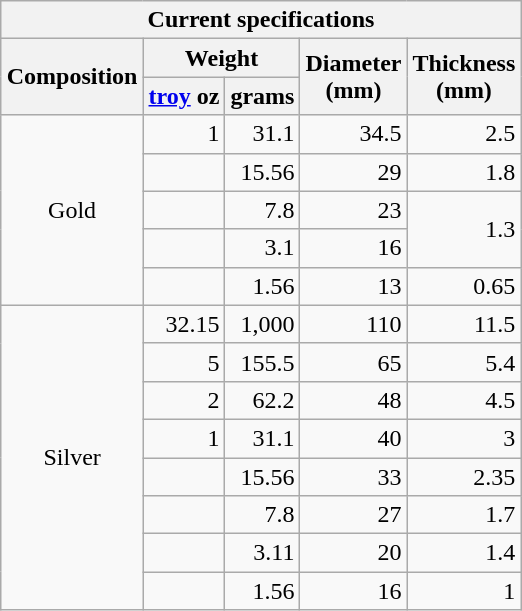<table class="wikitable" style="text-align:right; margin-left:auto; margin-right:auto; border:none;";>
<tr>
<th colspan="5">Current specifications</th>
</tr>
<tr>
<th rowspan="2">Composition</th>
<th colspan="2">Weight<br></th>
<th rowspan="2">Diameter<br>(mm)</th>
<th rowspan="2">Thickness<br>(mm)</th>
</tr>
<tr>
<th><a href='#'>troy</a> oz</th>
<th>grams</th>
</tr>
<tr>
<td rowspan="5" style="text-align:center;">Gold</td>
<td>1</td>
<td>31.1</td>
<td>34.5</td>
<td>2.5</td>
</tr>
<tr>
<td></td>
<td>15.56</td>
<td>29</td>
<td>1.8</td>
</tr>
<tr>
<td></td>
<td>7.8</td>
<td>23</td>
<td rowspan="2">1.3</td>
</tr>
<tr>
<td></td>
<td>3.1</td>
<td>16</td>
</tr>
<tr>
<td></td>
<td>1.56</td>
<td>13</td>
<td>0.65</td>
</tr>
<tr>
<td rowspan="8" style="text-align:center;">Silver</td>
<td>32.15</td>
<td>1,000</td>
<td>110</td>
<td>11.5</td>
</tr>
<tr>
<td>5</td>
<td>155.5</td>
<td>65</td>
<td>5.4</td>
</tr>
<tr>
<td>2</td>
<td>62.2</td>
<td>48</td>
<td>4.5</td>
</tr>
<tr>
<td>1</td>
<td>31.1</td>
<td>40</td>
<td>3</td>
</tr>
<tr>
<td></td>
<td>15.56</td>
<td>33</td>
<td>2.35</td>
</tr>
<tr>
<td></td>
<td>7.8</td>
<td>27</td>
<td>1.7</td>
</tr>
<tr>
<td></td>
<td>3.11</td>
<td>20</td>
<td>1.4</td>
</tr>
<tr>
<td></td>
<td>1.56</td>
<td>16</td>
<td>1</td>
</tr>
</table>
